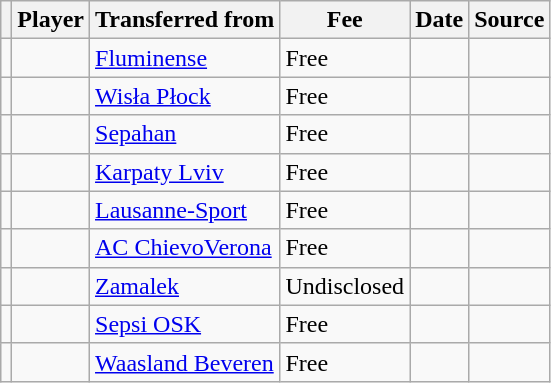<table class="wikitable plainrowheaders sortable">
<tr>
<th></th>
<th scope="col">Player</th>
<th>Transferred from</th>
<th style="width: 65px;">Fee</th>
<th scope="col">Date</th>
<th scope="col">Source</th>
</tr>
<tr>
<td align="center"></td>
<td></td>
<td> <a href='#'>Fluminense</a></td>
<td>Free</td>
<td></td>
<td></td>
</tr>
<tr>
<td align="center"></td>
<td></td>
<td> <a href='#'>Wisła Płock</a></td>
<td>Free</td>
<td></td>
<td></td>
</tr>
<tr>
<td align="center"></td>
<td></td>
<td> <a href='#'>Sepahan</a></td>
<td>Free</td>
<td></td>
<td></td>
</tr>
<tr>
<td align="center"></td>
<td></td>
<td> <a href='#'>Karpaty Lviv</a></td>
<td>Free</td>
<td></td>
<td></td>
</tr>
<tr>
<td align="center"></td>
<td></td>
<td> <a href='#'>Lausanne-Sport</a></td>
<td>Free</td>
<td></td>
<td></td>
</tr>
<tr>
<td align="center"></td>
<td></td>
<td> <a href='#'>AC ChievoVerona</a></td>
<td>Free</td>
<td></td>
<td></td>
</tr>
<tr>
<td align="center"></td>
<td></td>
<td> <a href='#'>Zamalek</a></td>
<td>Undisclosed</td>
<td></td>
<td></td>
</tr>
<tr>
<td align="center"></td>
<td></td>
<td> <a href='#'>Sepsi OSK</a></td>
<td>Free</td>
<td></td>
<td></td>
</tr>
<tr>
<td align="center"></td>
<td></td>
<td> <a href='#'>Waasland Beveren</a></td>
<td>Free</td>
<td></td>
<td></td>
</tr>
</table>
